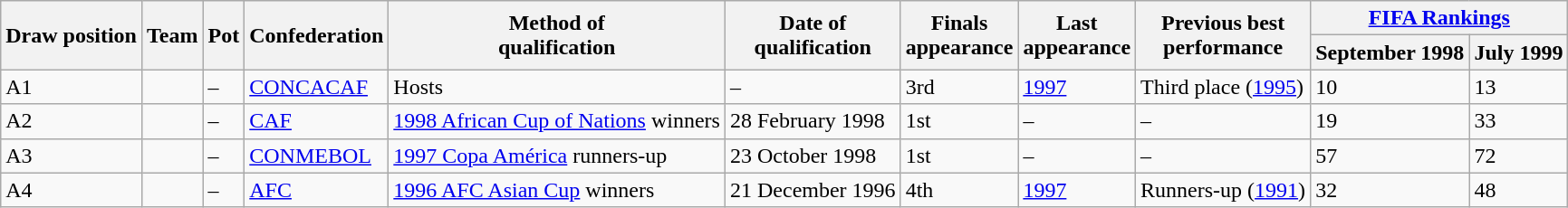<table class="wikitable sortable">
<tr>
<th rowspan=2>Draw position</th>
<th rowspan=2>Team</th>
<th rowspan=2>Pot</th>
<th rowspan=2>Confederation</th>
<th rowspan=2>Method of<br>qualification</th>
<th rowspan=2>Date of<br>qualification</th>
<th rowspan=2 data-sort-type="number">Finals<br>appearance</th>
<th rowspan=2>Last<br>appearance</th>
<th rowspan=2>Previous best<br>performance</th>
<th colspan=2><a href='#'>FIFA Rankings</a></th>
</tr>
<tr>
<th>September 1998</th>
<th>July 1999</th>
</tr>
<tr>
<td>A1</td>
<td></td>
<td>–</td>
<td><a href='#'>CONCACAF</a></td>
<td>Hosts</td>
<td>–</td>
<td>3rd</td>
<td><a href='#'>1997</a></td>
<td>Third place (<a href='#'>1995</a>)</td>
<td>10</td>
<td>13</td>
</tr>
<tr>
<td>A2</td>
<td></td>
<td>–</td>
<td><a href='#'>CAF</a></td>
<td><a href='#'>1998 African Cup of Nations</a> winners</td>
<td>28 February 1998</td>
<td>1st</td>
<td>–</td>
<td>–</td>
<td>19</td>
<td>33</td>
</tr>
<tr>
<td>A3</td>
<td></td>
<td>–</td>
<td><a href='#'>CONMEBOL</a></td>
<td><a href='#'>1997 Copa América</a> runners-up</td>
<td>23 October 1998</td>
<td>1st</td>
<td>–</td>
<td>–</td>
<td>57</td>
<td>72</td>
</tr>
<tr>
<td>A4</td>
<td></td>
<td>–</td>
<td><a href='#'>AFC</a></td>
<td><a href='#'>1996 AFC Asian Cup</a> winners</td>
<td>21 December 1996</td>
<td>4th</td>
<td><a href='#'>1997</a></td>
<td>Runners-up (<a href='#'>1991</a>)</td>
<td>32</td>
<td>48</td>
</tr>
</table>
